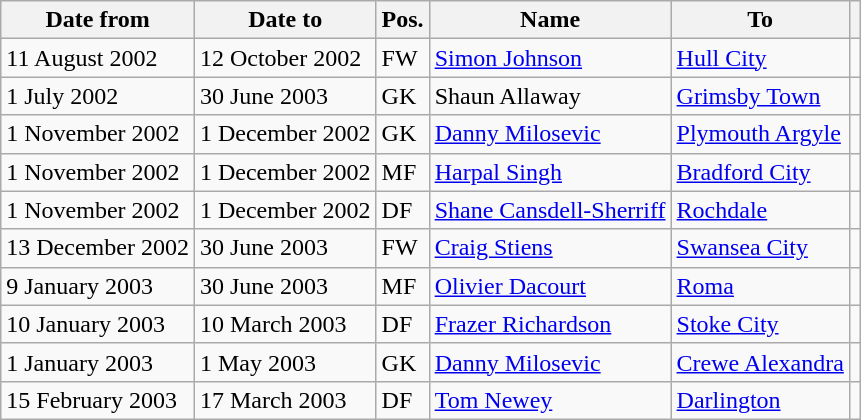<table class="wikitable">
<tr>
<th>Date from</th>
<th>Date to</th>
<th>Pos.</th>
<th>Name</th>
<th>To</th>
<th></th>
</tr>
<tr>
<td>11 August 2002</td>
<td>12 October 2002</td>
<td>FW</td>
<td> <a href='#'>Simon Johnson</a></td>
<td> <a href='#'>Hull City</a></td>
<td></td>
</tr>
<tr>
<td>1 July 2002</td>
<td>30 June 2003</td>
<td>GK</td>
<td> Shaun Allaway</td>
<td> <a href='#'>Grimsby Town</a></td>
<td></td>
</tr>
<tr>
<td>1 November 2002</td>
<td>1 December 2002</td>
<td>GK</td>
<td> <a href='#'>Danny Milosevic</a></td>
<td> <a href='#'>Plymouth Argyle</a></td>
<td></td>
</tr>
<tr>
<td>1 November 2002</td>
<td>1 December 2002</td>
<td>MF</td>
<td> <a href='#'>Harpal Singh</a></td>
<td> <a href='#'>Bradford City</a></td>
<td></td>
</tr>
<tr>
<td>1 November 2002</td>
<td>1 December 2002</td>
<td>DF</td>
<td> <a href='#'>Shane Cansdell-Sherriff</a></td>
<td> <a href='#'>Rochdale</a></td>
<td></td>
</tr>
<tr>
<td>13 December 2002</td>
<td>30 June 2003</td>
<td>FW</td>
<td> <a href='#'>Craig Stiens</a></td>
<td> <a href='#'>Swansea City</a></td>
<td></td>
</tr>
<tr>
<td>9 January 2003</td>
<td>30 June 2003</td>
<td>MF</td>
<td> <a href='#'>Olivier Dacourt</a></td>
<td> <a href='#'>Roma</a></td>
<td></td>
</tr>
<tr>
<td>10 January 2003</td>
<td>10 March 2003</td>
<td>DF</td>
<td> <a href='#'>Frazer Richardson</a></td>
<td> <a href='#'>Stoke City</a></td>
<td></td>
</tr>
<tr>
<td>1 January 2003</td>
<td>1 May 2003</td>
<td>GK</td>
<td> <a href='#'>Danny Milosevic</a></td>
<td> <a href='#'>Crewe Alexandra</a></td>
<td></td>
</tr>
<tr>
<td>15 February 2003</td>
<td>17 March 2003</td>
<td>DF</td>
<td> <a href='#'>Tom Newey</a></td>
<td> <a href='#'>Darlington</a></td>
<td></td>
</tr>
</table>
